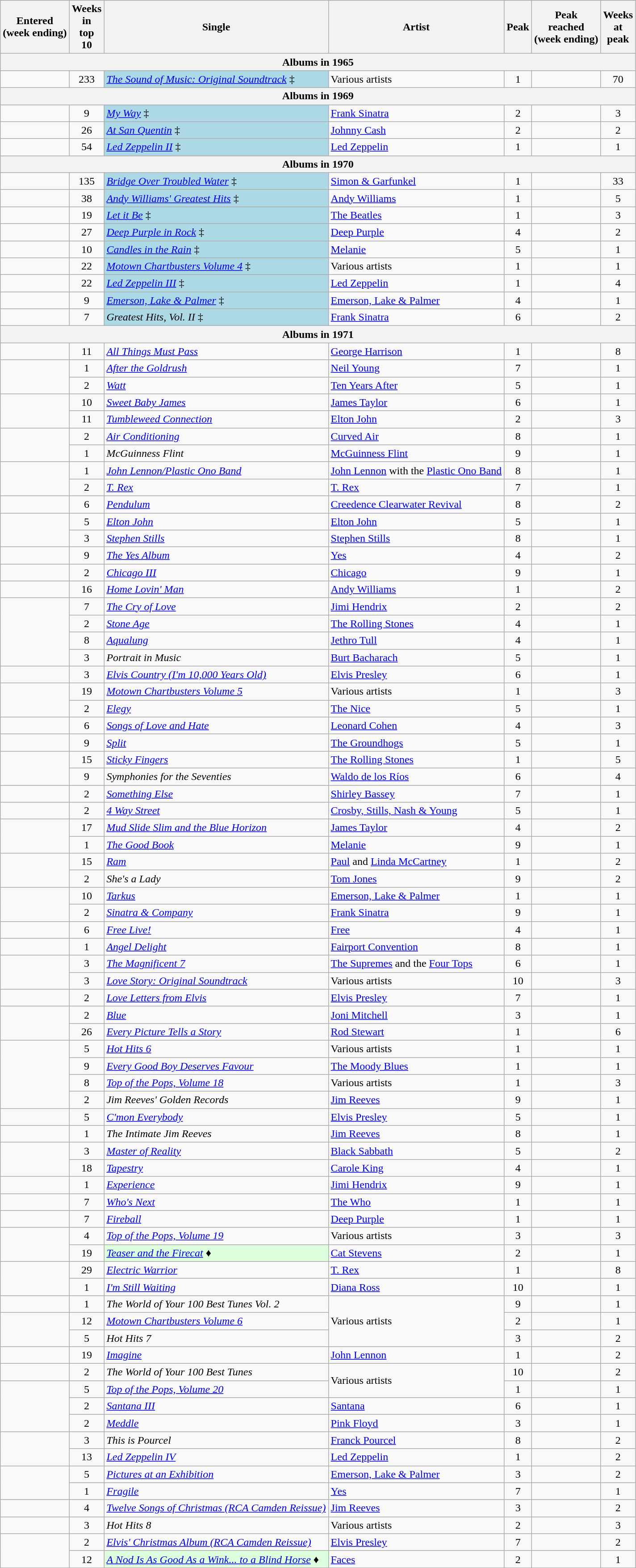<table class="wikitable sortable" style="text-align:center;">
<tr>
<th>Entered <br>(week ending)</th>
<th data-sort-type="number">Weeks<br>in<br>top<br>10</th>
<th>Single</th>
<th>Artist</th>
<th data-sort-type="number">Peak</th>
<th>Peak<br>reached <br>(week ending)</th>
<th data-sort-type="number">Weeks<br>at<br>peak</th>
</tr>
<tr>
<th colspan="7">Albums in  1965</th>
</tr>
<tr>
<td></td>
<td>233</td>
<td align="left" bgcolor=lightblue><em><a href='#'>The Sound of Music: Original Soundtrack</a></em> ‡</td>
<td align="left">Various artists</td>
<td>1</td>
<td></td>
<td>70</td>
</tr>
<tr>
<th colspan="7">Albums in 1969</th>
</tr>
<tr>
<td></td>
<td>9</td>
<td align="left" bgcolor=lightblue><em><a href='#'>My Way</a></em> ‡</td>
<td align="left"><a href='#'>Frank Sinatra</a></td>
<td>2</td>
<td></td>
<td>3</td>
</tr>
<tr>
<td></td>
<td>26</td>
<td align="left" bgcolor=lightblue><em><a href='#'>At San Quentin</a></em> ‡</td>
<td align="left"><a href='#'>Johnny Cash</a></td>
<td>2</td>
<td></td>
<td>2</td>
</tr>
<tr>
<td></td>
<td>54</td>
<td align="left" bgcolor=lightblue><em><a href='#'>Led Zeppelin II</a></em> ‡</td>
<td align="left"><a href='#'>Led Zeppelin</a></td>
<td>1</td>
<td></td>
<td>1</td>
</tr>
<tr>
<th colspan="7">Albums in 1970</th>
</tr>
<tr>
<td></td>
<td>135</td>
<td align="left" bgcolor=lightblue><em><a href='#'>Bridge Over Troubled Water</a></em> ‡</td>
<td align="left"><a href='#'>Simon & Garfunkel</a></td>
<td>1</td>
<td></td>
<td>33</td>
</tr>
<tr>
<td></td>
<td>38</td>
<td align="left" bgcolor=lightblue><em><a href='#'>Andy Williams' Greatest Hits</a></em> ‡</td>
<td align="left"><a href='#'>Andy Williams</a></td>
<td>1</td>
<td></td>
<td>5</td>
</tr>
<tr>
<td></td>
<td>19</td>
<td align="left" bgcolor=lightblue><em><a href='#'>Let it Be</a></em> ‡</td>
<td align="left"><a href='#'>The Beatles</a></td>
<td>1</td>
<td></td>
<td>3</td>
</tr>
<tr>
<td></td>
<td>27</td>
<td align="left" bgcolor=lightblue><em><a href='#'>Deep Purple in Rock</a></em> ‡</td>
<td align="left"><a href='#'>Deep Purple</a></td>
<td>4</td>
<td></td>
<td>2</td>
</tr>
<tr>
<td></td>
<td>10</td>
<td align="left" bgcolor=lightblue><em><a href='#'>Candles in the Rain</a></em> ‡</td>
<td align="left"><a href='#'>Melanie</a></td>
<td>5</td>
<td></td>
<td>1</td>
</tr>
<tr>
<td></td>
<td>22</td>
<td align="left" bgcolor=lightblue><em><a href='#'>Motown Chartbusters Volume 4</a></em> ‡</td>
<td align="left">Various artists</td>
<td>1</td>
<td></td>
<td>1</td>
</tr>
<tr>
<td></td>
<td>22</td>
<td align="left" bgcolor=lightblue><em><a href='#'>Led Zeppelin III</a></em> ‡</td>
<td align="left"><a href='#'>Led Zeppelin</a></td>
<td>1</td>
<td></td>
<td>4</td>
</tr>
<tr>
<td></td>
<td>9</td>
<td align="left" bgcolor=lightblue><em><a href='#'>Emerson, Lake & Palmer</a></em> ‡</td>
<td align="left"><a href='#'>Emerson, Lake & Palmer</a></td>
<td>4</td>
<td></td>
<td>1</td>
</tr>
<tr>
<td></td>
<td>7</td>
<td align="left" bgcolor=lightblue><em>Greatest Hits, Vol. II</em> ‡</td>
<td align="left"><a href='#'>Frank Sinatra</a></td>
<td>6</td>
<td></td>
<td>2</td>
</tr>
<tr>
<th colspan="7">Albums in 1971</th>
</tr>
<tr>
<td></td>
<td>11</td>
<td align="left"><em><a href='#'>All Things Must Pass</a></em></td>
<td align="left"><a href='#'>George Harrison</a></td>
<td>1</td>
<td></td>
<td>8</td>
</tr>
<tr>
<td rowspan="2"></td>
<td>1</td>
<td align="left"><em><a href='#'>After the Goldrush</a></em></td>
<td align="left"><a href='#'>Neil Young</a></td>
<td>7</td>
<td></td>
<td>1</td>
</tr>
<tr>
<td>2</td>
<td align="left"><em><a href='#'>Watt</a></em></td>
<td align="left"><a href='#'>Ten Years After</a></td>
<td>5</td>
<td></td>
<td>1</td>
</tr>
<tr>
<td rowspan="2"></td>
<td>10</td>
<td align="left"><em><a href='#'>Sweet Baby James</a></em></td>
<td align="left"><a href='#'>James Taylor</a></td>
<td>6</td>
<td></td>
<td>1</td>
</tr>
<tr>
<td>11</td>
<td align="left"><em><a href='#'>Tumbleweed Connection</a></em></td>
<td align="left"><a href='#'>Elton John</a></td>
<td>2</td>
<td></td>
<td>3</td>
</tr>
<tr>
<td rowspan="2"></td>
<td>2</td>
<td align="left"><em><a href='#'>Air Conditioning</a></em></td>
<td align="left"><a href='#'>Curved Air</a></td>
<td>8</td>
<td></td>
<td>1</td>
</tr>
<tr>
<td>1</td>
<td align="left"><em>McGuinness Flint</em></td>
<td align="left"><a href='#'>McGuinness Flint</a></td>
<td>9</td>
<td></td>
<td>1</td>
</tr>
<tr>
<td rowspan="2"></td>
<td>1</td>
<td align="left"><em><a href='#'>John Lennon/Plastic Ono Band</a></em></td>
<td align="left"><a href='#'>John Lennon</a> with the <a href='#'>Plastic Ono Band</a></td>
<td>8</td>
<td></td>
<td>1</td>
</tr>
<tr>
<td>2</td>
<td align="left"><em><a href='#'>T. Rex</a></em></td>
<td align="left"><a href='#'>T. Rex</a></td>
<td>7</td>
<td></td>
<td>1</td>
</tr>
<tr>
<td></td>
<td>6</td>
<td align="left"><em><a href='#'>Pendulum</a></em></td>
<td align="left"><a href='#'>Creedence Clearwater Revival</a></td>
<td>8</td>
<td></td>
<td>2</td>
</tr>
<tr>
<td rowspan="2"></td>
<td>5</td>
<td align="left"><em><a href='#'>Elton John</a></em></td>
<td align="left"><a href='#'>Elton John</a></td>
<td>5</td>
<td></td>
<td>1</td>
</tr>
<tr>
<td>3</td>
<td align="left"><em><a href='#'>Stephen Stills</a></em></td>
<td align="left"><a href='#'>Stephen Stills</a></td>
<td>8</td>
<td></td>
<td>1</td>
</tr>
<tr>
<td></td>
<td>9</td>
<td align="left"><em><a href='#'>The Yes Album</a></em></td>
<td align="left"><a href='#'>Yes</a></td>
<td>4</td>
<td></td>
<td>2</td>
</tr>
<tr>
<td></td>
<td>2</td>
<td align="left"><em><a href='#'>Chicago III</a></em></td>
<td align="left"><a href='#'>Chicago</a></td>
<td>9</td>
<td></td>
<td>1</td>
</tr>
<tr>
<td></td>
<td>16</td>
<td align="left"><em><a href='#'>Home Lovin' Man</a></em></td>
<td align="left"><a href='#'>Andy Williams</a></td>
<td>1</td>
<td></td>
<td>2</td>
</tr>
<tr>
<td rowspan="4"></td>
<td>7</td>
<td align="left"><em><a href='#'>The Cry of Love</a></em></td>
<td align="left"><a href='#'>Jimi Hendrix</a></td>
<td>2</td>
<td></td>
<td>2</td>
</tr>
<tr>
<td>2</td>
<td align="left"><em><a href='#'>Stone Age</a></em></td>
<td align="left"><a href='#'>The Rolling Stones</a></td>
<td>4</td>
<td></td>
<td>1</td>
</tr>
<tr>
<td>8</td>
<td align="left"><em><a href='#'>Aqualung</a></em></td>
<td align="left"><a href='#'>Jethro Tull</a></td>
<td>4</td>
<td></td>
<td>1</td>
</tr>
<tr>
<td>3</td>
<td align="left"><em>Portrait in Music</em></td>
<td align="left"><a href='#'>Burt Bacharach</a></td>
<td>5</td>
<td></td>
<td>1</td>
</tr>
<tr>
<td></td>
<td>3</td>
<td align="left"><em><a href='#'>Elvis Country (I'm 10,000 Years Old)</a></em></td>
<td align="left"><a href='#'>Elvis Presley</a></td>
<td>6</td>
<td></td>
<td>1</td>
</tr>
<tr>
<td rowspan="2"></td>
<td>19</td>
<td align="left"><em><a href='#'>Motown Chartbusters Volume 5</a></em></td>
<td align="left">Various artists</td>
<td>1</td>
<td></td>
<td>3</td>
</tr>
<tr>
<td>2</td>
<td align="left"><em><a href='#'>Elegy</a></em></td>
<td align="left"><a href='#'>The Nice</a></td>
<td>5</td>
<td></td>
<td>1</td>
</tr>
<tr>
<td></td>
<td>6</td>
<td align="left"><em><a href='#'>Songs of Love and Hate</a></em></td>
<td align="left"><a href='#'>Leonard Cohen</a></td>
<td>4</td>
<td></td>
<td>3</td>
</tr>
<tr>
<td></td>
<td>9</td>
<td align="left"><em><a href='#'>Split</a></em></td>
<td align="left"><a href='#'>The Groundhogs</a></td>
<td>5</td>
<td></td>
<td>1</td>
</tr>
<tr>
<td rowspan="2"></td>
<td>15</td>
<td align="left"><em><a href='#'>Sticky Fingers</a></em></td>
<td align="left"><a href='#'>The Rolling Stones</a></td>
<td>1</td>
<td></td>
<td>5</td>
</tr>
<tr>
<td>9</td>
<td align="left"><em>Symphonies for the Seventies</em></td>
<td align="left"><a href='#'>Waldo de los Ríos</a></td>
<td>6</td>
<td></td>
<td>4</td>
</tr>
<tr>
<td></td>
<td>2</td>
<td align="left"><em><a href='#'>Something Else</a></em></td>
<td align="left"><a href='#'>Shirley Bassey</a></td>
<td>7</td>
<td></td>
<td>1</td>
</tr>
<tr>
<td></td>
<td>2</td>
<td align="left"><em><a href='#'>4 Way Street</a></em></td>
<td align="left"><a href='#'>Crosby, Stills, Nash & Young</a></td>
<td>5</td>
<td></td>
<td>1</td>
</tr>
<tr>
<td rowspan="2"></td>
<td>17</td>
<td align="left"><em><a href='#'>Mud Slide Slim and the Blue Horizon</a></em></td>
<td align="left"><a href='#'>James Taylor</a></td>
<td>4</td>
<td></td>
<td>2</td>
</tr>
<tr>
<td>1</td>
<td align="left"><em><a href='#'>The Good Book</a></em></td>
<td align="left"><a href='#'>Melanie</a></td>
<td>9</td>
<td></td>
<td>1</td>
</tr>
<tr>
<td rowspan="2"></td>
<td>15</td>
<td align="left"><em><a href='#'>Ram</a></em></td>
<td align="left"><a href='#'>Paul</a> and <a href='#'>Linda McCartney</a></td>
<td>1</td>
<td></td>
<td>2</td>
</tr>
<tr>
<td>2</td>
<td align="left"><em>She's a Lady</em></td>
<td align="left"><a href='#'>Tom Jones</a></td>
<td>9</td>
<td></td>
<td>2</td>
</tr>
<tr>
<td rowspan="2"></td>
<td>10</td>
<td align="left"><em><a href='#'>Tarkus</a></em></td>
<td align="left"><a href='#'>Emerson, Lake & Palmer</a></td>
<td>1</td>
<td></td>
<td>1</td>
</tr>
<tr>
<td>2</td>
<td align="left"><em><a href='#'>Sinatra & Company</a></em></td>
<td align="left"><a href='#'>Frank Sinatra</a></td>
<td>9</td>
<td></td>
<td>1</td>
</tr>
<tr>
<td></td>
<td>6</td>
<td align="left"><em><a href='#'>Free Live!</a></em></td>
<td align="left"><a href='#'>Free</a></td>
<td>4</td>
<td></td>
<td>1</td>
</tr>
<tr>
<td></td>
<td>1</td>
<td align="left"><em><a href='#'>Angel Delight</a></em></td>
<td align="left"><a href='#'>Fairport Convention</a></td>
<td>8</td>
<td></td>
<td>1</td>
</tr>
<tr>
<td rowspan="2"></td>
<td>3</td>
<td align="left"><em><a href='#'>The Magnificent 7</a></em></td>
<td align="left"><a href='#'>The Supremes</a> and the <a href='#'>Four Tops</a></td>
<td>6</td>
<td></td>
<td>1</td>
</tr>
<tr>
<td>3</td>
<td align="left"><em><a href='#'>Love Story: Original Soundtrack</a></em></td>
<td align="left">Various artists</td>
<td>10</td>
<td></td>
<td>3</td>
</tr>
<tr>
<td></td>
<td>2</td>
<td align="left"><em><a href='#'>Love Letters from Elvis</a></em></td>
<td align="left"><a href='#'>Elvis Presley</a></td>
<td>7</td>
<td></td>
<td>1</td>
</tr>
<tr>
<td rowspan="2"></td>
<td>2</td>
<td align="left"><em><a href='#'>Blue</a></em></td>
<td align="left"><a href='#'>Joni Mitchell</a></td>
<td>3</td>
<td></td>
<td>1</td>
</tr>
<tr>
<td>26</td>
<td align="left"><em><a href='#'>Every Picture Tells a Story</a></em></td>
<td align="left"><a href='#'>Rod Stewart</a></td>
<td>1</td>
<td></td>
<td>6</td>
</tr>
<tr>
<td rowspan="4"></td>
<td>5</td>
<td align="left"><em><a href='#'>Hot Hits 6</a></em></td>
<td align="left">Various artists</td>
<td>1</td>
<td></td>
<td>1</td>
</tr>
<tr>
<td>9</td>
<td align="left"><em><a href='#'>Every Good Boy Deserves Favour</a></em></td>
<td align="left"><a href='#'>The Moody Blues</a></td>
<td>1</td>
<td></td>
<td>1</td>
</tr>
<tr>
<td>8</td>
<td align="left"><em><a href='#'>Top of the Pops, Volume 18</a></em></td>
<td align="left">Various artists</td>
<td>1</td>
<td></td>
<td>3</td>
</tr>
<tr>
<td>2</td>
<td align="left"><em>Jim Reeves' Golden Records</em></td>
<td align="left"><a href='#'>Jim Reeves</a></td>
<td>9</td>
<td></td>
<td>1</td>
</tr>
<tr>
<td></td>
<td>5</td>
<td align="left"><em><a href='#'>C'mon Everybody</a></em></td>
<td align="left"><a href='#'>Elvis Presley</a></td>
<td>5</td>
<td></td>
<td>1</td>
</tr>
<tr>
<td></td>
<td>1</td>
<td align="left"><em>The Intimate Jim Reeves</em></td>
<td align="left"><a href='#'>Jim Reeves</a></td>
<td>8</td>
<td></td>
<td>1</td>
</tr>
<tr>
<td rowspan="2"></td>
<td>3</td>
<td align="left"><em><a href='#'>Master of Reality</a></em></td>
<td align="left"><a href='#'>Black Sabbath</a></td>
<td>5</td>
<td></td>
<td>2</td>
</tr>
<tr>
<td>18</td>
<td align="left"><em><a href='#'>Tapestry</a></em></td>
<td align="left"><a href='#'>Carole King</a></td>
<td>4</td>
<td></td>
<td>1</td>
</tr>
<tr>
<td></td>
<td>1</td>
<td align="left"><em><a href='#'>Experience</a></em></td>
<td align="left"><a href='#'>Jimi Hendrix</a></td>
<td>9</td>
<td></td>
<td>1</td>
</tr>
<tr>
<td></td>
<td>7</td>
<td align="left"><em><a href='#'>Who's Next</a></em></td>
<td align="left"><a href='#'>The Who</a></td>
<td>1</td>
<td></td>
<td>1</td>
</tr>
<tr>
<td></td>
<td>7</td>
<td align="left"><em><a href='#'>Fireball</a></em></td>
<td align="left"><a href='#'>Deep Purple</a></td>
<td>1</td>
<td></td>
<td>1</td>
</tr>
<tr>
<td rowspan="2"></td>
<td>4</td>
<td align="left"><em><a href='#'>Top of the Pops, Volume 19</a></em></td>
<td align="left">Various artists</td>
<td>3</td>
<td></td>
<td>3</td>
</tr>
<tr>
<td>19</td>
<td align="left" bgcolor=#DDFFDD><em><a href='#'>Teaser and the Firecat</a></em> ♦</td>
<td align="left"><a href='#'>Cat Stevens</a></td>
<td>2</td>
<td></td>
<td>1</td>
</tr>
<tr>
<td rowspan="2"></td>
<td>29</td>
<td align="left"><em><a href='#'>Electric Warrior</a></em></td>
<td align="left"><a href='#'>T. Rex</a></td>
<td>1</td>
<td></td>
<td>8</td>
</tr>
<tr>
<td>1</td>
<td align="left"><em><a href='#'>I'm Still Waiting</a></em></td>
<td align="left"><a href='#'>Diana Ross</a></td>
<td>10</td>
<td></td>
<td>1</td>
</tr>
<tr>
<td></td>
<td>1</td>
<td align="left"><em>The World of Your 100 Best Tunes Vol. 2</em></td>
<td align="left" rowspan="3">Various artists</td>
<td>9</td>
<td></td>
<td>1</td>
</tr>
<tr>
<td rowspan="2"></td>
<td>12</td>
<td align="left"><em><a href='#'>Motown Chartbusters Volume 6</a></em></td>
<td>2</td>
<td></td>
<td>1</td>
</tr>
<tr>
<td>5</td>
<td align="left"><em>Hot Hits 7</em></td>
<td>3</td>
<td></td>
<td>2</td>
</tr>
<tr>
<td></td>
<td>19</td>
<td align="left"><em><a href='#'>Imagine</a></em></td>
<td align="left"><a href='#'>John Lennon</a></td>
<td>1</td>
<td></td>
<td>2</td>
</tr>
<tr>
<td></td>
<td>2</td>
<td align="left"><em>The World of Your 100 Best Tunes</em></td>
<td align="left" rowspan="2">Various artists</td>
<td>10</td>
<td></td>
<td>2</td>
</tr>
<tr>
<td rowspan="3"></td>
<td>5</td>
<td align="left"><em><a href='#'>Top of the Pops, Volume 20</a></em></td>
<td>1</td>
<td></td>
<td>1</td>
</tr>
<tr>
<td>2</td>
<td align="left"><em><a href='#'>Santana III</a></em></td>
<td align="left"><a href='#'>Santana</a></td>
<td>6</td>
<td></td>
<td>1</td>
</tr>
<tr>
<td>2</td>
<td align="left"><em><a href='#'>Meddle</a></em></td>
<td align="left"><a href='#'>Pink Floyd</a></td>
<td>3</td>
<td></td>
<td>1</td>
</tr>
<tr>
<td rowspan="2"></td>
<td>3</td>
<td align="left"><em>This is Pourcel</em></td>
<td align="left"><a href='#'>Franck Pourcel</a></td>
<td>8</td>
<td></td>
<td>2</td>
</tr>
<tr>
<td>13</td>
<td align="left"><em><a href='#'>Led Zeppelin IV</a></em></td>
<td align="left"><a href='#'>Led Zeppelin</a></td>
<td>1</td>
<td></td>
<td>2</td>
</tr>
<tr>
<td rowspan="2"></td>
<td>5</td>
<td align="left"><em><a href='#'>Pictures at an Exhibition</a></em></td>
<td align="left"><a href='#'>Emerson, Lake & Palmer</a></td>
<td>3</td>
<td></td>
<td>2</td>
</tr>
<tr>
<td>1</td>
<td align="left"><em><a href='#'>Fragile</a></em></td>
<td align="left"><a href='#'>Yes</a></td>
<td>7</td>
<td></td>
<td>1</td>
</tr>
<tr>
<td></td>
<td>4</td>
<td align="left"><em><a href='#'>Twelve Songs of Christmas (RCA Camden Reissue)</a></em></td>
<td align="left"><a href='#'>Jim Reeves</a></td>
<td>3</td>
<td></td>
<td>2</td>
</tr>
<tr>
<td></td>
<td>3</td>
<td align="left"><em>Hot Hits 8</em></td>
<td align="left">Various artists</td>
<td>2</td>
<td></td>
<td>3</td>
</tr>
<tr>
<td rowspan="2"></td>
<td>2</td>
<td align="left"><em><a href='#'>Elvis' Christmas Album (RCA Camden Reissue)</a></em></td>
<td align="left"><a href='#'>Elvis Presley</a></td>
<td>7</td>
<td></td>
<td>2</td>
</tr>
<tr>
<td>12</td>
<td align="left" bgcolor=#DDFFDD><em><a href='#'>A Nod Is As Good As a Wink... to a Blind Horse</a></em> ♦</td>
<td align="left"><a href='#'>Faces</a></td>
<td>2</td>
<td></td>
<td>1</td>
</tr>
<tr>
</tr>
</table>
